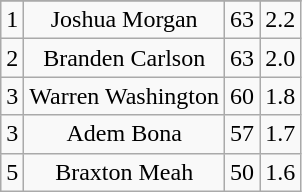<table class="wikitable sortable" style="text-align:center">
<tr>
</tr>
<tr>
<td>1</td>
<td>Joshua Morgan</td>
<td>63</td>
<td>2.2</td>
</tr>
<tr>
<td>2</td>
<td>Branden Carlson</td>
<td>63</td>
<td>2.0</td>
</tr>
<tr>
<td>3</td>
<td>Warren Washington</td>
<td>60</td>
<td>1.8</td>
</tr>
<tr>
<td>3</td>
<td>Adem Bona</td>
<td>57</td>
<td>1.7</td>
</tr>
<tr>
<td>5</td>
<td>Braxton Meah</td>
<td>50</td>
<td>1.6</td>
</tr>
</table>
